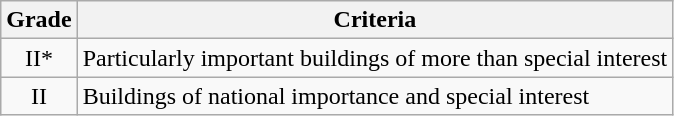<table class="wikitable">
<tr>
<th>Grade</th>
<th>Criteria</th>
</tr>
<tr>
<td align="center" >II*</td>
<td>Particularly important buildings of more than special interest</td>
</tr>
<tr>
<td align="center" >II</td>
<td>Buildings of national importance and special interest</td>
</tr>
</table>
